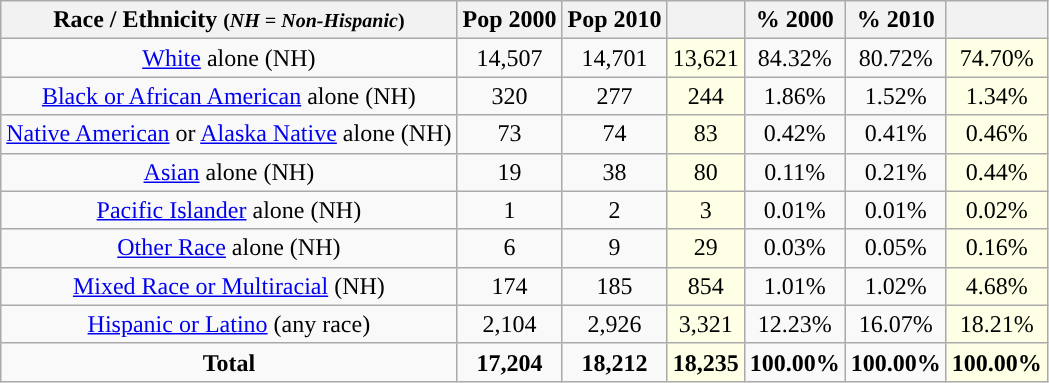<table class="wikitable" style="text-align:center;">
<tr>
<th>Race / Ethnicity <small>(<em>NH = Non-Hispanic</em>)</small></th>
<th>Pop 2000</th>
<th>Pop 2010</th>
<th></th>
<th>% 2000</th>
<th>% 2010</th>
<th></th>
</tr>
<tr>
<td><a href='#'>White</a> alone (NH)</td>
<td>14,507</td>
<td>14,701</td>
<td style='background: #ffffe6;'>13,621</td>
<td>84.32%</td>
<td>80.72%</td>
<td style='background: #ffffe6;'>74.70%</td>
</tr>
<tr>
<td><a href='#'>Black or African American</a> alone (NH)</td>
<td>320</td>
<td>277</td>
<td style='background: #ffffe6;'>244</td>
<td>1.86%</td>
<td>1.52%</td>
<td style='background: #ffffe6;'>1.34%</td>
</tr>
<tr>
<td><a href='#'>Native American</a> or <a href='#'>Alaska Native</a> alone (NH)</td>
<td>73</td>
<td>74</td>
<td style='background: #ffffe6;'>83</td>
<td>0.42%</td>
<td>0.41%</td>
<td style='background: #ffffe6;'>0.46%</td>
</tr>
<tr>
<td><a href='#'>Asian</a> alone (NH)</td>
<td>19</td>
<td>38</td>
<td style='background: #ffffe6;'>80</td>
<td>0.11%</td>
<td>0.21%</td>
<td style='background: #ffffe6;'>0.44%</td>
</tr>
<tr>
<td><a href='#'>Pacific Islander</a> alone (NH)</td>
<td>1</td>
<td>2</td>
<td style='background: #ffffe6;'>3</td>
<td>0.01%</td>
<td>0.01%</td>
<td style='background: #ffffe6;'>0.02%</td>
</tr>
<tr>
<td><a href='#'>Other Race</a> alone (NH)</td>
<td>6</td>
<td>9</td>
<td style='background: #ffffe6;'>29</td>
<td>0.03%</td>
<td>0.05%</td>
<td style='background: #ffffe6;'>0.16%</td>
</tr>
<tr>
<td><a href='#'>Mixed Race or Multiracial</a> (NH)</td>
<td>174</td>
<td>185</td>
<td style='background: #ffffe6;'>854</td>
<td>1.01%</td>
<td>1.02%</td>
<td style='background: #ffffe6;'>4.68%</td>
</tr>
<tr>
<td><a href='#'>Hispanic or Latino</a> (any race)</td>
<td>2,104</td>
<td>2,926</td>
<td style='background: #ffffe6;'>3,321</td>
<td>12.23%</td>
<td>16.07%</td>
<td style='background: #ffffe6;'>18.21%</td>
</tr>
<tr>
<td><strong>Total</strong></td>
<td><strong>17,204</strong></td>
<td><strong>18,212</strong></td>
<td style='background: #ffffe6;'><strong>18,235</strong></td>
<td><strong>100.00%</strong></td>
<td><strong>100.00%</strong></td>
<td style='background: #ffffe6;'><strong>100.00%</strong></td>
</tr>
</table>
